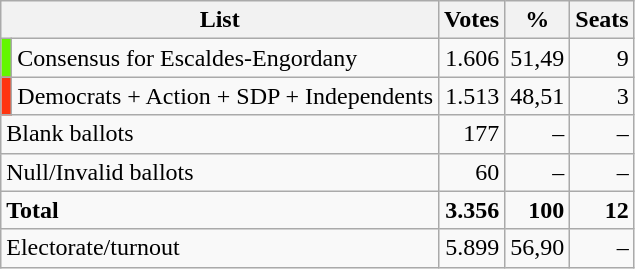<table class="wikitable" style="text-align:right">
<tr>
<th colspan="2">List</th>
<th>Votes</th>
<th>%</th>
<th>Seats</th>
</tr>
<tr>
<td bgcolor="#63f700"></td>
<td align="left">Consensus for Escaldes-Engordany</td>
<td>1.606</td>
<td>51,49</td>
<td>9</td>
</tr>
<tr>
<td bgcolor="#FF350F"></td>
<td align="left">Democrats + Action + SDP + Independents</td>
<td>1.513</td>
<td>48,51</td>
<td>3</td>
</tr>
<tr>
<td colspan="2" align="left">Blank ballots</td>
<td>177</td>
<td>–</td>
<td>–</td>
</tr>
<tr>
<td colspan="2" align="left">Null/Invalid ballots</td>
<td>60</td>
<td>–</td>
<td>–</td>
</tr>
<tr>
<td colspan="2" align="left"><strong>Total</strong></td>
<td><strong>3.356</strong></td>
<td><strong>100</strong></td>
<td><strong>12</strong></td>
</tr>
<tr>
<td colspan="2" align="left">Electorate/turnout</td>
<td>5.899</td>
<td>56,90</td>
<td>–</td>
</tr>
</table>
